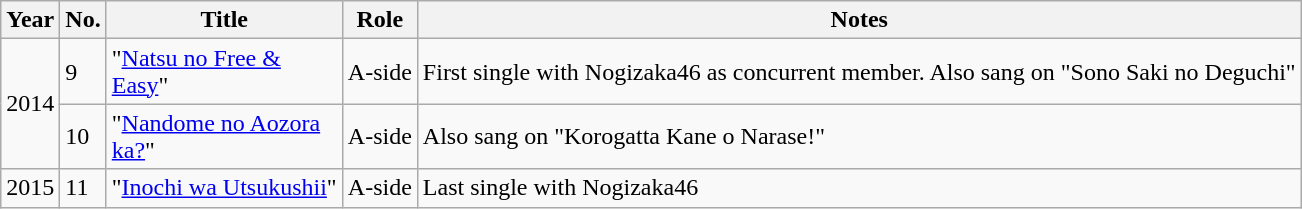<table class="wikitable sortable">
<tr>
<th>Year</th>
<th data-sort-type="number">No. </th>
<th style="width:150px;">Title </th>
<th>Role </th>
<th class="unsortable">Notes </th>
</tr>
<tr>
<td rowspan="2">2014</td>
<td>9</td>
<td>"<a href='#'>Natsu no Free & Easy</a>"</td>
<td>A-side</td>
<td>First single with Nogizaka46 as concurrent member. Also sang on "Sono Saki no Deguchi"</td>
</tr>
<tr>
<td>10</td>
<td>"<a href='#'>Nandome no Aozora ka?</a>"</td>
<td>A-side</td>
<td>Also sang on "Korogatta Kane o Narase!"</td>
</tr>
<tr>
<td rowspan="1">2015</td>
<td>11</td>
<td>"<a href='#'>Inochi wa Utsukushii</a>"</td>
<td>A-side</td>
<td>Last single with Nogizaka46</td>
</tr>
</table>
